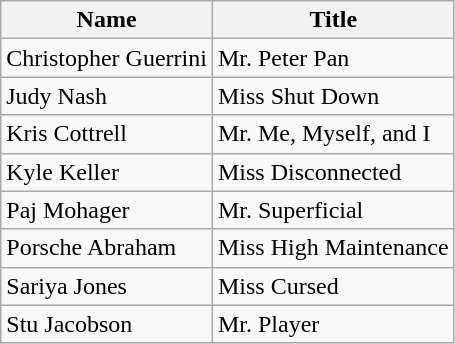<table class="wikitable sortable">
<tr>
<th>Name</th>
<th>Title</th>
</tr>
<tr>
<td>Christopher Guerrini</td>
<td>Mr. Peter Pan</td>
</tr>
<tr>
<td>Judy Nash</td>
<td>Miss Shut Down</td>
</tr>
<tr>
<td>Kris Cottrell</td>
<td>Mr. Me, Myself, and I</td>
</tr>
<tr>
<td>Kyle Keller</td>
<td>Miss Disconnected</td>
</tr>
<tr>
<td>Paj Mohager</td>
<td>Mr. Superficial</td>
</tr>
<tr>
<td>Porsche Abraham</td>
<td>Miss High Maintenance</td>
</tr>
<tr>
<td>Sariya Jones</td>
<td>Miss Cursed</td>
</tr>
<tr>
<td>Stu Jacobson</td>
<td>Mr. Player</td>
</tr>
</table>
